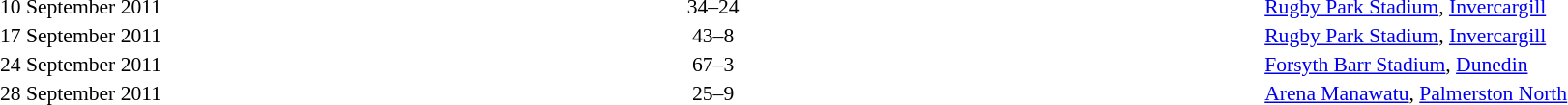<table style="width:100%" cellspacing="1">
<tr>
<th width=15%></th>
<th width=25%></th>
<th width=10%></th>
<th width=25%></th>
</tr>
<tr style=font-size:90%>
<td align=right>10 September 2011</td>
<td align=right></td>
<td align=center>34–24</td>
<td></td>
<td><a href='#'>Rugby Park Stadium</a>, <a href='#'>Invercargill</a></td>
</tr>
<tr style=font-size:90%>
<td align=right>17 September 2011</td>
<td align=right></td>
<td align=center>43–8</td>
<td></td>
<td><a href='#'>Rugby Park Stadium</a>, <a href='#'>Invercargill</a></td>
</tr>
<tr style=font-size:90%>
<td align=right>24 September 2011</td>
<td align=right></td>
<td align=center>67–3</td>
<td></td>
<td><a href='#'>Forsyth Barr Stadium</a>, <a href='#'>Dunedin</a></td>
</tr>
<tr style=font-size:90%>
<td align=right>28 September 2011</td>
<td align=right></td>
<td align=center>25–9</td>
<td></td>
<td><a href='#'>Arena Manawatu</a>, <a href='#'>Palmerston North</a></td>
</tr>
</table>
